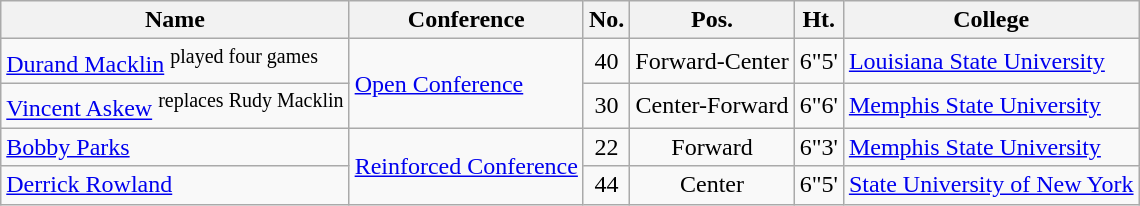<table class="wikitable" border="1">
<tr>
<th>Name</th>
<th>Conference</th>
<th>No.</th>
<th>Pos.</th>
<th>Ht.</th>
<th>College</th>
</tr>
<tr>
<td><a href='#'>Durand Macklin</a> <sup>played four games</sup></td>
<td rowspan="2"><a href='#'>Open Conference</a></td>
<td align="center">40</td>
<td align="center">Forward-Center</td>
<td align="center">6"5'</td>
<td><a href='#'>Louisiana State University</a></td>
</tr>
<tr>
<td><a href='#'>Vincent Askew</a> <sup>replaces Rudy Macklin</sup></td>
<td align="center">30</td>
<td align="center">Center-Forward</td>
<td align="center">6"6'</td>
<td><a href='#'>Memphis State University</a></td>
</tr>
<tr>
<td><a href='#'>Bobby Parks</a></td>
<td rowspan="2"><a href='#'>Reinforced Conference</a></td>
<td align="center">22</td>
<td align="center">Forward</td>
<td align="center">6"3'</td>
<td><a href='#'>Memphis State University</a></td>
</tr>
<tr>
<td><a href='#'>Derrick Rowland</a></td>
<td align="center">44</td>
<td align="center">Center</td>
<td align="center">6"5'</td>
<td><a href='#'>State University of New York</a></td>
</tr>
</table>
